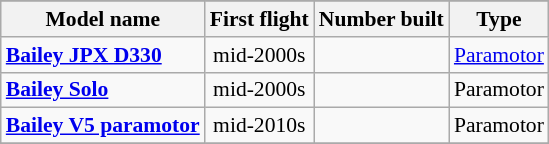<table class="wikitable" align=center style="font-size:90%;">
<tr>
</tr>
<tr style="background:#efefef;">
<th>Model name</th>
<th>First flight</th>
<th>Number built</th>
<th>Type</th>
</tr>
<tr>
<td align=left><strong><a href='#'>Bailey JPX D330</a></strong></td>
<td align=center>mid-2000s</td>
<td align=center></td>
<td align=left><a href='#'>Paramotor</a></td>
</tr>
<tr>
<td align=left><strong><a href='#'>Bailey Solo</a></strong></td>
<td align=center>mid-2000s</td>
<td align=center></td>
<td align=left>Paramotor</td>
</tr>
<tr>
<td align=left><strong><a href='#'>Bailey V5 paramotor</a></strong></td>
<td align=center>mid-2010s</td>
<td align=center></td>
<td align=left>Paramotor</td>
</tr>
<tr>
</tr>
</table>
